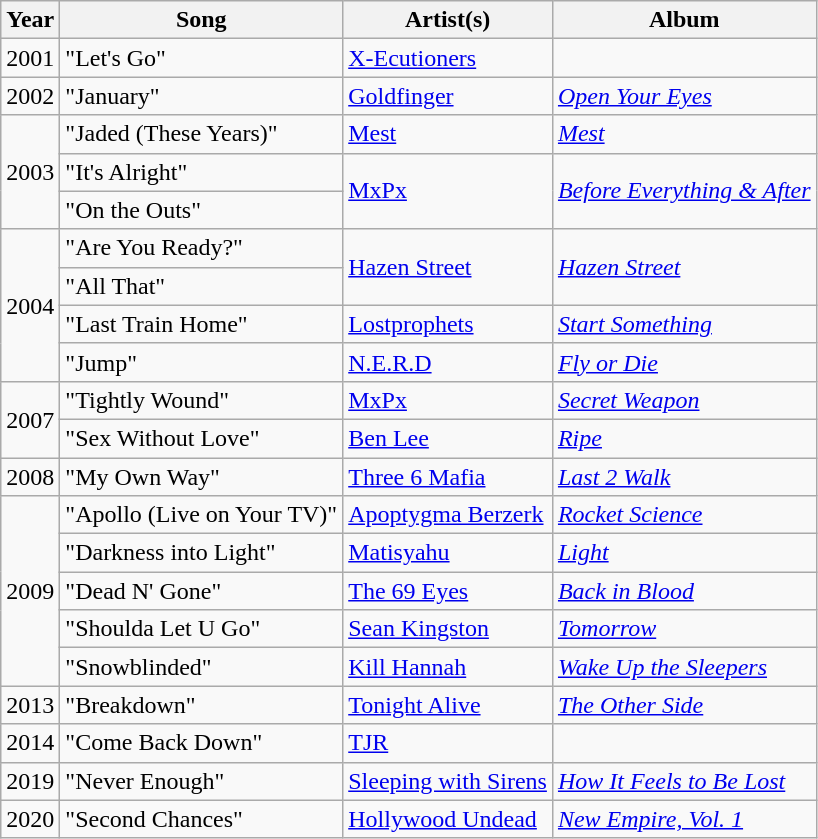<table class="wikitable">
<tr>
<th>Year</th>
<th>Song</th>
<th>Artist(s)</th>
<th>Album</th>
</tr>
<tr>
<td>2001</td>
<td>"Let's Go"</td>
<td><a href='#'>X-Ecutioners</a></td>
<td></td>
</tr>
<tr>
<td>2002</td>
<td>"January"</td>
<td><a href='#'>Goldfinger</a></td>
<td><em><a href='#'>Open Your Eyes</a></em></td>
</tr>
<tr>
<td rowspan="3">2003</td>
<td>"Jaded (These Years)"</td>
<td><a href='#'>Mest</a></td>
<td><em><a href='#'>Mest</a></em></td>
</tr>
<tr>
<td>"It's Alright"</td>
<td rowspan="2"><a href='#'>MxPx</a></td>
<td rowspan="2"><em><a href='#'>Before Everything & After</a></em></td>
</tr>
<tr>
<td>"On the Outs"</td>
</tr>
<tr>
<td rowspan="4">2004</td>
<td>"Are You Ready?"</td>
<td rowspan="2"><a href='#'>Hazen Street</a></td>
<td rowspan="2"><em><a href='#'>Hazen Street</a></em></td>
</tr>
<tr>
<td>"All That"</td>
</tr>
<tr>
<td>"Last Train Home"</td>
<td><a href='#'>Lostprophets</a></td>
<td><em><a href='#'>Start Something</a></em></td>
</tr>
<tr>
<td>"Jump"</td>
<td><a href='#'>N.E.R.D</a></td>
<td><em><a href='#'>Fly or Die</a></em></td>
</tr>
<tr>
<td rowspan="2">2007</td>
<td>"Tightly Wound"</td>
<td><a href='#'>MxPx</a></td>
<td><em><a href='#'>Secret Weapon</a></em></td>
</tr>
<tr>
<td>"Sex Without Love"</td>
<td><a href='#'>Ben Lee</a></td>
<td><em><a href='#'>Ripe</a></em></td>
</tr>
<tr>
<td>2008</td>
<td>"My Own Way"</td>
<td><a href='#'>Three 6 Mafia</a></td>
<td><em><a href='#'>Last 2 Walk</a></em></td>
</tr>
<tr>
<td rowspan="5">2009</td>
<td>"Apollo (Live on Your TV)"</td>
<td><a href='#'>Apoptygma Berzerk</a></td>
<td><em><a href='#'>Rocket Science</a></em></td>
</tr>
<tr>
<td>"Darkness into Light"</td>
<td><a href='#'>Matisyahu</a></td>
<td><em><a href='#'>Light</a></em></td>
</tr>
<tr>
<td>"Dead N' Gone"</td>
<td><a href='#'>The 69 Eyes</a></td>
<td><em><a href='#'>Back in Blood</a></em></td>
</tr>
<tr>
<td>"Shoulda Let U Go"</td>
<td><a href='#'>Sean Kingston</a></td>
<td><em><a href='#'>Tomorrow</a></em></td>
</tr>
<tr>
<td>"Snowblinded"</td>
<td><a href='#'>Kill Hannah</a></td>
<td><em><a href='#'>Wake Up the Sleepers</a></em></td>
</tr>
<tr>
<td>2013</td>
<td>"Breakdown"</td>
<td><a href='#'>Tonight Alive</a></td>
<td><em><a href='#'>The Other Side</a></em></td>
</tr>
<tr>
<td>2014</td>
<td>"Come Back Down"</td>
<td><a href='#'>TJR</a></td>
<td></td>
</tr>
<tr>
<td>2019</td>
<td>"Never Enough"</td>
<td><a href='#'>Sleeping with Sirens</a></td>
<td><em><a href='#'>How It Feels to Be Lost</a></em></td>
</tr>
<tr>
<td>2020</td>
<td>"Second Chances"</td>
<td><a href='#'>Hollywood Undead</a></td>
<td><em><a href='#'>New Empire, Vol. 1</a></em></td>
</tr>
</table>
